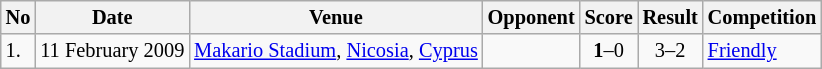<table class="wikitable" style="font-size:85%;">
<tr>
<th>No</th>
<th>Date</th>
<th>Venue</th>
<th>Opponent</th>
<th>Score</th>
<th>Result</th>
<th>Competition</th>
</tr>
<tr>
<td>1.</td>
<td>11 February 2009</td>
<td><a href='#'>Makario Stadium</a>, <a href='#'>Nicosia</a>, <a href='#'>Cyprus</a></td>
<td></td>
<td align=center><strong>1</strong>–0</td>
<td align=center>3–2</td>
<td><a href='#'>Friendly</a></td>
</tr>
</table>
